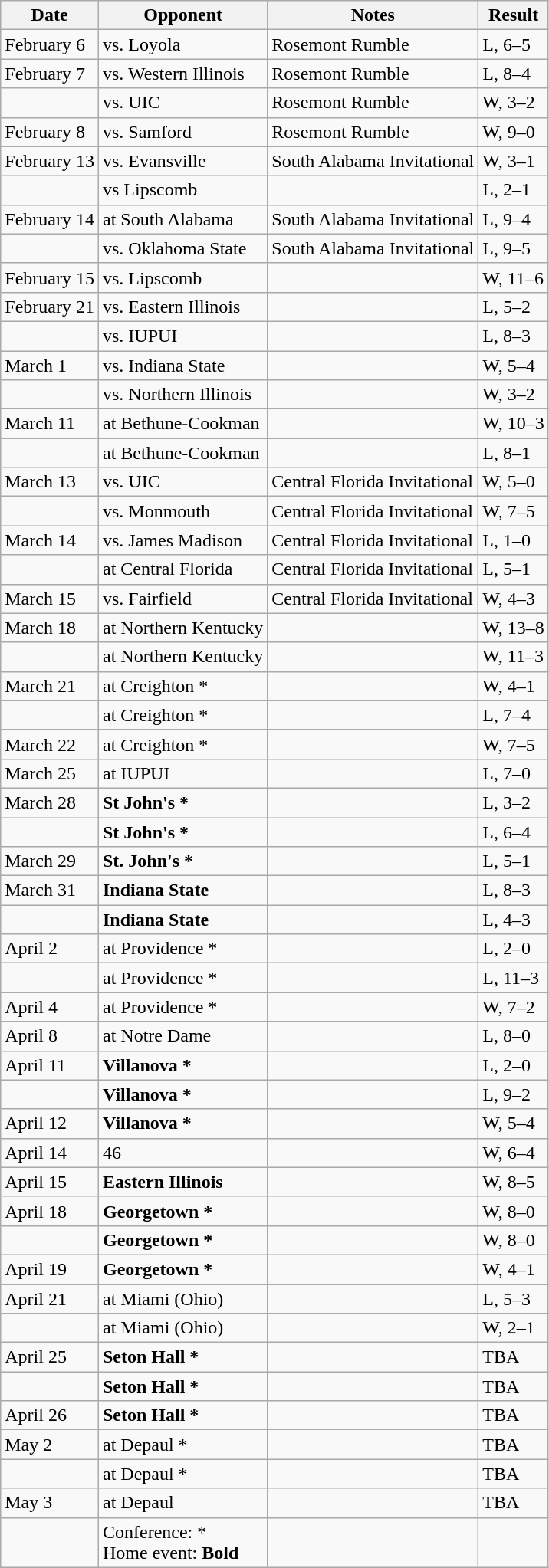<table class="wikitable">
<tr>
<th>Date</th>
<th>Opponent</th>
<th>Notes</th>
<th>Result</th>
</tr>
<tr>
<td>February 6</td>
<td>vs. Loyola</td>
<td>Rosemont Rumble</td>
<td>L, 6–5</td>
</tr>
<tr>
<td>February 7</td>
<td>vs. Western Illinois</td>
<td>Rosemont Rumble</td>
<td>L, 8–4</td>
</tr>
<tr>
<td></td>
<td>vs. UIC</td>
<td>Rosemont Rumble</td>
<td>W, 3–2</td>
</tr>
<tr>
<td>February 8</td>
<td>vs. Samford</td>
<td>Rosemont Rumble</td>
<td>W, 9–0</td>
</tr>
<tr>
<td>February 13</td>
<td>vs. Evansville</td>
<td>South Alabama Invitational</td>
<td>W, 3–1</td>
</tr>
<tr>
<td></td>
<td>vs Lipscomb</td>
<td></td>
<td>L, 2–1</td>
</tr>
<tr>
<td>February 14</td>
<td>at South Alabama</td>
<td>South Alabama Invitational</td>
<td>L, 9–4</td>
</tr>
<tr>
<td></td>
<td>vs. Oklahoma State</td>
<td>South Alabama Invitational</td>
<td>L, 9–5</td>
</tr>
<tr>
<td>February 15</td>
<td>vs. Lipscomb</td>
<td></td>
<td>W, 11–6</td>
</tr>
<tr>
<td>February 21</td>
<td>vs. Eastern Illinois</td>
<td></td>
<td>L, 5–2</td>
</tr>
<tr>
<td></td>
<td>vs. IUPUI</td>
<td></td>
<td>L, 8–3</td>
</tr>
<tr>
<td>March 1</td>
<td>vs. Indiana State</td>
<td></td>
<td>W, 5–4</td>
</tr>
<tr>
<td></td>
<td>vs. Northern Illinois</td>
<td></td>
<td>W, 3–2</td>
</tr>
<tr>
<td>March 11</td>
<td>at Bethune-Cookman</td>
<td></td>
<td>W, 10–3</td>
</tr>
<tr>
<td></td>
<td>at Bethune-Cookman</td>
<td></td>
<td>L, 8–1</td>
</tr>
<tr>
<td>March 13</td>
<td>vs. UIC</td>
<td>Central Florida Invitational</td>
<td>W, 5–0</td>
</tr>
<tr>
<td></td>
<td>vs. Monmouth</td>
<td>Central Florida Invitational</td>
<td>W, 7–5</td>
</tr>
<tr>
<td>March 14</td>
<td>vs. James Madison</td>
<td>Central Florida Invitational</td>
<td>L, 1–0</td>
</tr>
<tr>
<td></td>
<td>at Central Florida</td>
<td>Central Florida Invitational</td>
<td>L, 5–1</td>
</tr>
<tr>
<td>March 15</td>
<td>vs. Fairfield</td>
<td>Central Florida Invitational</td>
<td>W, 4–3</td>
</tr>
<tr>
<td>March 18</td>
<td>at Northern Kentucky</td>
<td></td>
<td>W, 13–8</td>
</tr>
<tr>
<td></td>
<td>at Northern Kentucky</td>
<td></td>
<td>W, 11–3</td>
</tr>
<tr>
<td>March 21</td>
<td>at Creighton *</td>
<td></td>
<td>W, 4–1</td>
</tr>
<tr>
<td></td>
<td>at Creighton *</td>
<td></td>
<td>L, 7–4</td>
</tr>
<tr>
<td>March 22</td>
<td>at Creighton *</td>
<td></td>
<td>W, 7–5</td>
</tr>
<tr>
<td>March 25</td>
<td>at IUPUI</td>
<td></td>
<td>L, 7–0</td>
</tr>
<tr>
<td>March 28</td>
<td><strong>St John's *</strong></td>
<td></td>
<td>L, 3–2</td>
</tr>
<tr>
<td></td>
<td><strong>St John's *</strong></td>
<td></td>
<td>L, 6–4</td>
</tr>
<tr>
<td>March 29</td>
<td><strong>St. John's *</strong></td>
<td></td>
<td>L, 5–1</td>
</tr>
<tr>
<td>March 31</td>
<td><strong>Indiana State</strong></td>
<td></td>
<td>L, 8–3</td>
</tr>
<tr>
<td></td>
<td><strong>Indiana State</strong></td>
<td></td>
<td>L, 4–3</td>
</tr>
<tr>
<td>April 2</td>
<td>at Providence *</td>
<td></td>
<td>L, 2–0</td>
</tr>
<tr>
<td></td>
<td>at Providence *</td>
<td></td>
<td>L, 11–3</td>
</tr>
<tr>
<td>April 4</td>
<td>at Providence *</td>
<td></td>
<td>W, 7–2</td>
</tr>
<tr>
<td>April 8</td>
<td>at Notre Dame</td>
<td></td>
<td>L, 8–0</td>
</tr>
<tr>
<td>April 11</td>
<td><strong>Villanova *</strong></td>
<td></td>
<td>L, 2–0</td>
</tr>
<tr>
<td></td>
<td><strong>Villanova *</strong></td>
<td></td>
<td>L, 9–2</td>
</tr>
<tr>
<td>April 12</td>
<td><strong>Villanova *</strong></td>
<td></td>
<td>W, 5–4</td>
</tr>
<tr>
<td>April 14</td>
<td>46</td>
<td></td>
<td>W, 6–4</td>
</tr>
<tr>
<td>April 15</td>
<td><strong>Eastern Illinois</strong></td>
<td></td>
<td>W, 8–5</td>
</tr>
<tr>
<td>April 18</td>
<td><strong>Georgetown *</strong></td>
<td></td>
<td>W, 8–0</td>
</tr>
<tr>
<td></td>
<td><strong>Georgetown *</strong></td>
<td></td>
<td>W, 8–0</td>
</tr>
<tr>
<td>April 19</td>
<td><strong>Georgetown *</strong></td>
<td></td>
<td>W, 4–1</td>
</tr>
<tr>
<td>April 21</td>
<td>at Miami (Ohio)</td>
<td></td>
<td>L, 5–3</td>
</tr>
<tr>
<td></td>
<td>at Miami (Ohio)</td>
<td></td>
<td>W, 2–1</td>
</tr>
<tr>
<td>April 25</td>
<td><strong>Seton Hall *</strong></td>
<td></td>
<td>TBA</td>
</tr>
<tr>
<td></td>
<td><strong>Seton Hall *</strong></td>
<td></td>
<td>TBA</td>
</tr>
<tr>
<td>April 26</td>
<td><strong>Seton Hall *</strong></td>
<td></td>
<td>TBA</td>
</tr>
<tr>
<td>May 2</td>
<td>at Depaul *</td>
<td></td>
<td>TBA</td>
</tr>
<tr>
<td></td>
<td>at Depaul *</td>
<td></td>
<td>TBA</td>
</tr>
<tr>
<td>May 3</td>
<td>at Depaul</td>
<td></td>
<td>TBA</td>
</tr>
<tr>
<td></td>
<td>Conference: *<br>Home event: <strong>Bold</strong></td>
<td></td>
<td></td>
</tr>
</table>
